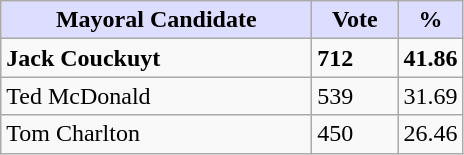<table class="wikitable">
<tr>
<th style="background:#ddf; width:200px;">Mayoral Candidate</th>
<th style="background:#ddf; width:50px;">Vote</th>
<th style="background:#ddf; width:30px;">%</th>
</tr>
<tr>
<td><strong>Jack Couckuyt</strong></td>
<td><strong>712</strong></td>
<td><strong>41.86</strong></td>
</tr>
<tr>
<td>Ted McDonald</td>
<td>539</td>
<td>31.69</td>
</tr>
<tr>
<td>Tom Charlton</td>
<td>450</td>
<td>26.46</td>
</tr>
</table>
